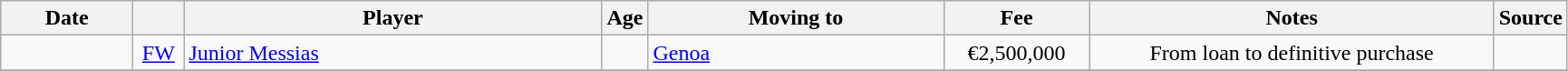<table class="wikitable sortable">
<tr>
<th style="width:90px">Date</th>
<th style="width:30px"></th>
<th style="width:300px">Player</th>
<th style="width:20px">Age</th>
<th style="width:210px">Moving to</th>
<th style="width:100px">Fee</th>
<th style="width:290px" class="unsortable">Notes</th>
<th style="width:35px">Source</th>
</tr>
<tr>
<td></td>
<td style="text-align:center"><a href='#'>FW</a></td>
<td> <a href='#'>Junior Messias</a></td>
<td style="text-align:center"></td>
<td> <a href='#'>Genoa</a></td>
<td style="text-align:center">€2,500,000</td>
<td style="text-align:center">From loan to definitive purchase</td>
<td></td>
</tr>
<tr>
</tr>
</table>
